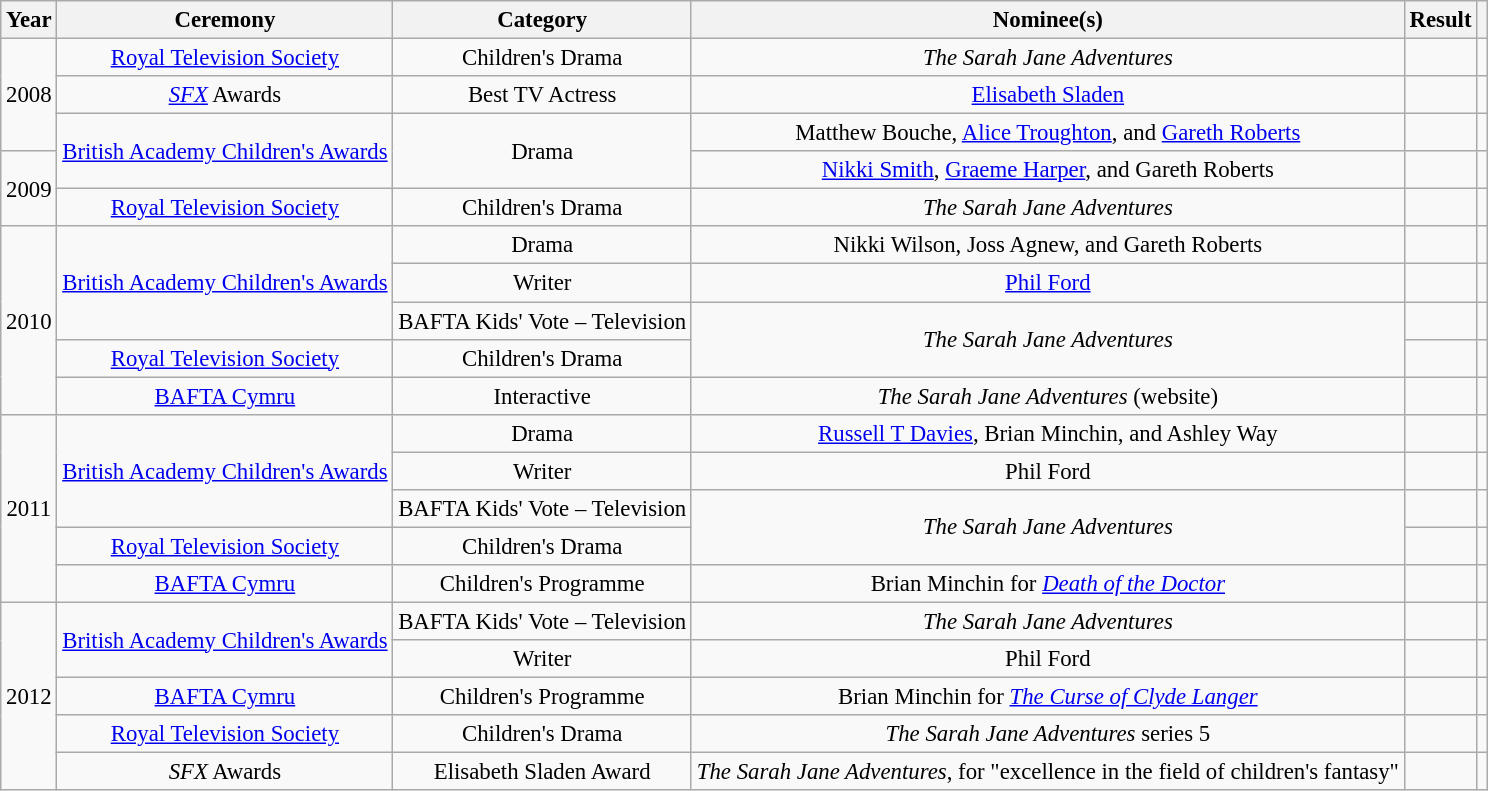<table class="wikitable" style="font-size:95%; text-align:center;">
<tr>
<th>Year</th>
<th>Ceremony</th>
<th>Category</th>
<th>Nominee(s)</th>
<th>Result</th>
<th></th>
</tr>
<tr>
<td rowspan="3">2008</td>
<td><a href='#'>Royal Television Society</a></td>
<td>Children's Drama</td>
<td><em>The Sarah Jane Adventures</em></td>
<td></td>
<td></td>
</tr>
<tr>
<td><em><a href='#'>SFX</a></em> Awards</td>
<td>Best TV Actress</td>
<td><a href='#'>Elisabeth Sladen</a></td>
<td></td>
<td></td>
</tr>
<tr>
<td rowspan="2"><a href='#'>British Academy Children's Awards</a></td>
<td rowspan="2">Drama</td>
<td>Matthew Bouche, <a href='#'>Alice Troughton</a>, and <a href='#'>Gareth Roberts</a></td>
<td></td>
<td></td>
</tr>
<tr>
<td rowspan="2">2009</td>
<td><a href='#'>Nikki Smith</a>, <a href='#'>Graeme Harper</a>, and Gareth Roberts</td>
<td></td>
<td></td>
</tr>
<tr>
<td><a href='#'>Royal Television Society</a></td>
<td>Children's Drama</td>
<td><em>The Sarah Jane Adventures</em></td>
<td></td>
<td></td>
</tr>
<tr>
<td rowspan="5">2010</td>
<td rowspan="3"><a href='#'>British Academy Children's Awards</a></td>
<td>Drama</td>
<td>Nikki Wilson, Joss Agnew, and Gareth Roberts</td>
<td></td>
<td></td>
</tr>
<tr>
<td>Writer</td>
<td><a href='#'>Phil Ford</a></td>
<td></td>
<td></td>
</tr>
<tr>
<td>BAFTA Kids' Vote – Television</td>
<td rowspan="2"><em>The Sarah Jane Adventures</em></td>
<td></td>
<td></td>
</tr>
<tr>
<td><a href='#'>Royal Television Society</a></td>
<td>Children's Drama</td>
<td></td>
<td></td>
</tr>
<tr>
<td><a href='#'>BAFTA Cymru</a></td>
<td>Interactive</td>
<td><em>The Sarah Jane Adventures</em> (website)</td>
<td></td>
<td></td>
</tr>
<tr>
<td rowspan="5">2011</td>
<td rowspan="3"><a href='#'>British Academy Children's Awards</a></td>
<td>Drama</td>
<td><a href='#'>Russell T Davies</a>, Brian Minchin, and Ashley Way</td>
<td></td>
<td></td>
</tr>
<tr>
<td>Writer</td>
<td>Phil Ford</td>
<td></td>
<td></td>
</tr>
<tr>
<td>BAFTA Kids' Vote – Television</td>
<td rowspan="2"><em>The Sarah Jane Adventures</em></td>
<td></td>
<td></td>
</tr>
<tr>
<td><a href='#'>Royal Television Society</a></td>
<td>Children's Drama</td>
<td></td>
<td></td>
</tr>
<tr>
<td><a href='#'>BAFTA Cymru</a></td>
<td>Children's Programme</td>
<td>Brian Minchin for <em><a href='#'>Death of the Doctor</a></em></td>
<td></td>
<td></td>
</tr>
<tr>
<td rowspan="5">2012</td>
<td rowspan="2"><a href='#'>British Academy Children's Awards</a></td>
<td>BAFTA Kids' Vote – Television</td>
<td><em>The Sarah Jane Adventures</em></td>
<td></td>
<td></td>
</tr>
<tr>
<td>Writer</td>
<td>Phil Ford</td>
<td></td>
<td></td>
</tr>
<tr>
<td><a href='#'>BAFTA Cymru</a></td>
<td>Children's Programme</td>
<td>Brian Minchin for <em><a href='#'>The Curse of Clyde Langer</a></em></td>
<td></td>
<td></td>
</tr>
<tr>
<td><a href='#'>Royal Television Society</a></td>
<td>Children's Drama</td>
<td><em>The Sarah Jane Adventures</em> series 5</td>
<td></td>
<td></td>
</tr>
<tr>
<td><em>SFX</em> Awards</td>
<td>Elisabeth Sladen Award</td>
<td><em>The Sarah Jane Adventures</em>, for "excellence in the field of children's fantasy"</td>
<td></td>
<td></td>
</tr>
</table>
